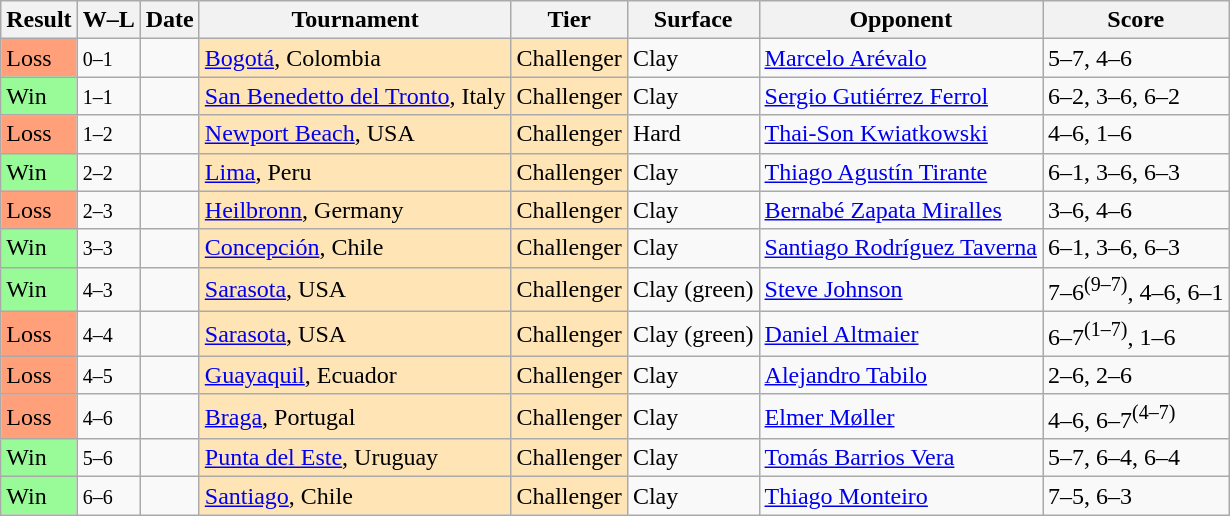<table class="sortable wikitable">
<tr>
<th>Result</th>
<th class="unsortable">W–L</th>
<th>Date</th>
<th>Tournament</th>
<th>Tier</th>
<th>Surface</th>
<th>Opponent</th>
<th class="unsortable">Score</th>
</tr>
<tr>
<td bgcolor=FFA07A>Loss</td>
<td><small>0–1</small></td>
<td><a href='#'></a></td>
<td style="background:moccasin;"><a href='#'>Bogotá</a>, Colombia</td>
<td style="background:moccasin;">Challenger</td>
<td>Clay</td>
<td> <a href='#'>Marcelo Arévalo</a></td>
<td>5–7, 4–6</td>
</tr>
<tr>
<td bgcolor=98FB98>Win</td>
<td><small>1–1</small></td>
<td><a href='#'></a></td>
<td style="background:moccasin;"><a href='#'>San Benedetto del Tronto</a>, Italy</td>
<td style="background:moccasin;">Challenger</td>
<td>Clay</td>
<td> <a href='#'>Sergio Gutiérrez Ferrol</a></td>
<td>6–2, 3–6, 6–2</td>
</tr>
<tr>
<td bgcolor=FFA07A>Loss</td>
<td><small>1–2</small></td>
<td><a href='#'></a></td>
<td style="background:moccasin;"><a href='#'>Newport Beach</a>, USA</td>
<td style="background:moccasin;">Challenger</td>
<td>Hard</td>
<td> <a href='#'>Thai-Son Kwiatkowski</a></td>
<td>4–6, 1–6</td>
</tr>
<tr>
<td bgcolor=98FB98>Win</td>
<td><small>2–2</small></td>
<td><a href='#'></a></td>
<td style="background:moccasin;"><a href='#'>Lima</a>, Peru</td>
<td style="background:moccasin;">Challenger</td>
<td>Clay</td>
<td> <a href='#'>Thiago Agustín Tirante</a></td>
<td>6–1, 3–6, 6–3</td>
</tr>
<tr>
<td bgcolor=FFA07A>Loss</td>
<td><small>2–3</small></td>
<td><a href='#'></a></td>
<td style="background:moccasin;"><a href='#'>Heilbronn</a>, Germany</td>
<td style="background:moccasin;">Challenger</td>
<td>Clay</td>
<td> <a href='#'>Bernabé Zapata Miralles</a></td>
<td>3–6, 4–6</td>
</tr>
<tr>
<td bgcolor=98FB98>Win</td>
<td><small>3–3</small></td>
<td><a href='#'></a></td>
<td style="background:moccasin;"><a href='#'>Concepción</a>, Chile</td>
<td style="background:moccasin;">Challenger</td>
<td>Clay</td>
<td> <a href='#'>Santiago Rodríguez Taverna</a></td>
<td>6–1, 3–6, 6–3</td>
</tr>
<tr>
<td bgcolor=98FB98>Win</td>
<td><small>4–3</small></td>
<td><a href='#'></a></td>
<td style="background:moccasin;"><a href='#'>Sarasota</a>, USA</td>
<td style="background:moccasin;">Challenger</td>
<td>Clay (green)</td>
<td> <a href='#'>Steve Johnson</a></td>
<td>7–6<sup>(9–7)</sup>, 4–6, 6–1</td>
</tr>
<tr>
<td bgcolor=FFA07A>Loss</td>
<td><small>4–4</small></td>
<td><a href='#'></a></td>
<td style="background:moccasin;"><a href='#'>Sarasota</a>, USA</td>
<td style="background:moccasin;">Challenger</td>
<td>Clay (green)</td>
<td> <a href='#'>Daniel Altmaier</a></td>
<td>6–7<sup>(1–7)</sup>, 1–6</td>
</tr>
<tr>
<td bgcolor=FFA07A>Loss</td>
<td><small>4–5</small></td>
<td><a href='#'></a></td>
<td style="background:moccasin;"><a href='#'>Guayaquil</a>, Ecuador</td>
<td style="background:moccasin;">Challenger</td>
<td>Clay</td>
<td> <a href='#'>Alejandro Tabilo</a></td>
<td>2–6, 2–6</td>
</tr>
<tr>
<td bgcolor=FFA07A>Loss</td>
<td><small>4–6</small></td>
<td><a href='#'></a></td>
<td style="background:moccasin;"><a href='#'>Braga</a>, Portugal</td>
<td style="background:moccasin;">Challenger</td>
<td>Clay</td>
<td> <a href='#'>Elmer Møller</a></td>
<td>4–6, 6–7<sup>(4–7)</sup></td>
</tr>
<tr>
<td bgcolor=98FB98>Win</td>
<td><small>5–6</small></td>
<td><a href='#'></a></td>
<td style="background:moccasin;"><a href='#'>Punta del Este</a>, Uruguay</td>
<td style="background:moccasin;">Challenger</td>
<td>Clay</td>
<td> <a href='#'>Tomás Barrios Vera</a></td>
<td>5–7, 6–4, 6–4</td>
</tr>
<tr>
<td bgcolor=98FB98>Win</td>
<td><small>6–6</small></td>
<td><a href='#'></a></td>
<td style="background:moccasin;"><a href='#'>Santiago</a>, Chile</td>
<td style="background:moccasin;">Challenger</td>
<td>Clay</td>
<td> <a href='#'>Thiago Monteiro</a></td>
<td>7–5, 6–3</td>
</tr>
</table>
